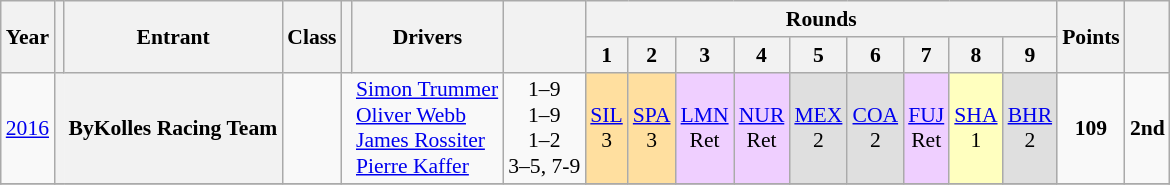<table class="wikitable" style="text-align:center; font-size:90%">
<tr>
<th rowspan="2">Year</th>
<th rowspan="2"></th>
<th rowspan="2">Entrant</th>
<th rowspan="2">Class</th>
<th rowspan="2"></th>
<th rowspan="2">Drivers</th>
<th rowspan="2"></th>
<th colspan="9">Rounds</th>
<th rowspan="2">Points</th>
<th rowspan="2"></th>
</tr>
<tr>
<th>1</th>
<th>2</th>
<th>3</th>
<th>4</th>
<th>5</th>
<th>6</th>
<th>7</th>
<th>8</th>
<th>9</th>
</tr>
<tr>
<td rowspan="1"><a href='#'>2016</a></td>
<th rowspan="1" style="border-right:0px"></th>
<th rowspan="1" align="left" style="border-left:0px">ByKolles Racing Team</th>
<td rowspan="1"></td>
<td style="border-right:0px"><br><br><br></td>
<td align="left" style="border-left:0px"><a href='#'>Simon Trummer</a><br><a href='#'>Oliver Webb</a><br><a href='#'>James Rossiter</a><br><a href='#'>Pierre Kaffer</a></td>
<td>1–9<br>1–9<br>1–2<br>3–5, 7-9</td>
<td style="background:#FFDF9F;"><a href='#'>SIL</a><br>3</td>
<td style="background:#FFDF9F;"><a href='#'>SPA</a><br>3</td>
<td style="background:#EFCFFF;"><a href='#'>LMN</a><br>Ret</td>
<td style="background:#EFCFFF;"><a href='#'>NUR</a><br>Ret</td>
<td style="background:#DFDFDF;"><a href='#'>MEX</a><br>2</td>
<td style="background:#DFDFDF;"><a href='#'>COA</a><br>2</td>
<td style="background:#EFCFFF;"><a href='#'>FUJ</a><br>Ret</td>
<td style="background:#FFFFBF;"><a href='#'>SHA</a><br>1</td>
<td style="background:#DFDFDF;"><a href='#'>BHR</a><br>2</td>
<td style="background:;"><strong>109</strong></td>
<td style="background:;"><strong>2nd</strong></td>
</tr>
<tr>
</tr>
</table>
